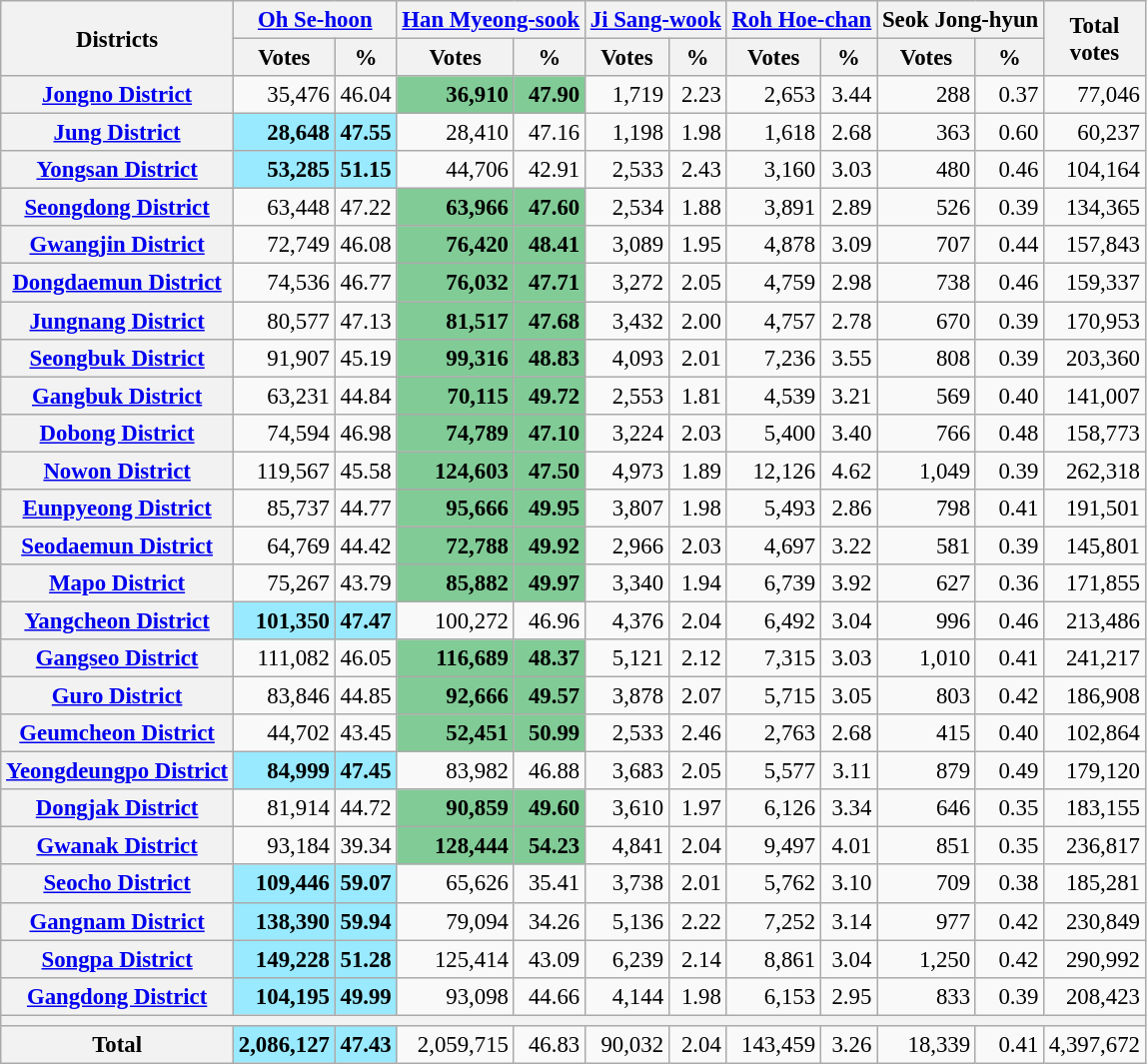<table class="wikitable sortable" style="text-align:right; font-size:95%">
<tr>
<th rowspan=2>Districts</th>
<th colspan=2><a href='#'>Oh Se-hoon</a><br></th>
<th colspan=2><a href='#'>Han Myeong-sook</a><br></th>
<th colspan=2><a href='#'>Ji Sang-wook</a><br></th>
<th colspan=2><a href='#'>Roh Hoe-chan</a><br></th>
<th colspan=2>Seok Jong-hyun<br></th>
<th rowspan=2>Total<br>votes</th>
</tr>
<tr>
<th>Votes</th>
<th>%</th>
<th>Votes</th>
<th>%</th>
<th>Votes</th>
<th>%</th>
<th>Votes</th>
<th>%</th>
<th>Votes</th>
<th>%</th>
</tr>
<tr>
<th><a href='#'>Jongno District</a></th>
<td>35,476</td>
<td>46.04</td>
<td bgcolor=#81cb96><strong>36,910</strong></td>
<td bgcolor=#81cb96><strong>47.90</strong></td>
<td>1,719</td>
<td>2.23</td>
<td>2,653</td>
<td>3.44</td>
<td>288</td>
<td>0.37</td>
<td>77,046</td>
</tr>
<tr>
<th><a href='#'>Jung District</a></th>
<td bgcolor=#99eaff><strong>28,648</strong></td>
<td bgcolor=#99eaff><strong>47.55</strong></td>
<td>28,410</td>
<td>47.16</td>
<td>1,198</td>
<td>1.98</td>
<td>1,618</td>
<td>2.68</td>
<td>363</td>
<td>0.60</td>
<td>60,237</td>
</tr>
<tr>
<th><a href='#'>Yongsan District</a></th>
<td bgcolor=#99eaff><strong>53,285</strong></td>
<td bgcolor=#99eaff><strong>51.15</strong></td>
<td>44,706</td>
<td>42.91</td>
<td>2,533</td>
<td>2.43</td>
<td>3,160</td>
<td>3.03</td>
<td>480</td>
<td>0.46</td>
<td>104,164</td>
</tr>
<tr>
<th><a href='#'>Seongdong District</a></th>
<td>63,448</td>
<td>47.22</td>
<td bgcolor=#81cb96><strong>63,966</strong></td>
<td bgcolor=#81cb96><strong>47.60</strong></td>
<td>2,534</td>
<td>1.88</td>
<td>3,891</td>
<td>2.89</td>
<td>526</td>
<td>0.39</td>
<td>134,365</td>
</tr>
<tr>
<th><a href='#'>Gwangjin District</a></th>
<td>72,749</td>
<td>46.08</td>
<td bgcolor=#81cb96><strong>76,420</strong></td>
<td bgcolor=#81cb96><strong>48.41</strong></td>
<td>3,089</td>
<td>1.95</td>
<td>4,878</td>
<td>3.09</td>
<td>707</td>
<td>0.44</td>
<td>157,843</td>
</tr>
<tr>
<th><a href='#'>Dongdaemun District</a></th>
<td>74,536</td>
<td>46.77</td>
<td bgcolor=#81cb96><strong>76,032</strong></td>
<td bgcolor=#81cb96><strong>47.71</strong></td>
<td>3,272</td>
<td>2.05</td>
<td>4,759</td>
<td>2.98</td>
<td>738</td>
<td>0.46</td>
<td>159,337</td>
</tr>
<tr>
<th><a href='#'>Jungnang District</a></th>
<td>80,577</td>
<td>47.13</td>
<td bgcolor=#81cb96><strong>81,517</strong></td>
<td bgcolor=#81cb96><strong>47.68</strong></td>
<td>3,432</td>
<td>2.00</td>
<td>4,757</td>
<td>2.78</td>
<td>670</td>
<td>0.39</td>
<td>170,953</td>
</tr>
<tr>
<th><a href='#'>Seongbuk District</a></th>
<td>91,907</td>
<td>45.19</td>
<td bgcolor=#81cb96><strong>99,316</strong></td>
<td bgcolor=#81cb96><strong>48.83</strong></td>
<td>4,093</td>
<td>2.01</td>
<td>7,236</td>
<td>3.55</td>
<td>808</td>
<td>0.39</td>
<td>203,360</td>
</tr>
<tr>
<th><a href='#'>Gangbuk District</a></th>
<td>63,231</td>
<td>44.84</td>
<td bgcolor=#81cb96><strong>70,115</strong></td>
<td bgcolor=#81cb96><strong>49.72</strong></td>
<td>2,553</td>
<td>1.81</td>
<td>4,539</td>
<td>3.21</td>
<td>569</td>
<td>0.40</td>
<td>141,007</td>
</tr>
<tr>
<th><a href='#'>Dobong District</a></th>
<td>74,594</td>
<td>46.98</td>
<td bgcolor=#81cb96><strong>74,789</strong></td>
<td bgcolor=#81cb96><strong>47.10</strong></td>
<td>3,224</td>
<td>2.03</td>
<td>5,400</td>
<td>3.40</td>
<td>766</td>
<td>0.48</td>
<td>158,773</td>
</tr>
<tr>
<th><a href='#'>Nowon District</a></th>
<td>119,567</td>
<td>45.58</td>
<td bgcolor=#81cb96><strong>124,603</strong></td>
<td bgcolor=#81cb96><strong>47.50</strong></td>
<td>4,973</td>
<td>1.89</td>
<td>12,126</td>
<td>4.62</td>
<td>1,049</td>
<td>0.39</td>
<td>262,318</td>
</tr>
<tr>
<th><a href='#'>Eunpyeong District</a></th>
<td>85,737</td>
<td>44.77</td>
<td bgcolor=#81cb96><strong>95,666</strong></td>
<td bgcolor=#81cb96><strong>49.95</strong></td>
<td>3,807</td>
<td>1.98</td>
<td>5,493</td>
<td>2.86</td>
<td>798</td>
<td>0.41</td>
<td>191,501</td>
</tr>
<tr>
<th><a href='#'>Seodaemun District</a></th>
<td>64,769</td>
<td>44.42</td>
<td bgcolor=#81cb96><strong>72,788</strong></td>
<td bgcolor=#81cb96><strong>49.92</strong></td>
<td>2,966</td>
<td>2.03</td>
<td>4,697</td>
<td>3.22</td>
<td>581</td>
<td>0.39</td>
<td>145,801</td>
</tr>
<tr>
<th><a href='#'>Mapo District</a></th>
<td>75,267</td>
<td>43.79</td>
<td bgcolor=#81cb96><strong>85,882</strong></td>
<td bgcolor=#81cb96><strong>49.97</strong></td>
<td>3,340</td>
<td>1.94</td>
<td>6,739</td>
<td>3.92</td>
<td>627</td>
<td>0.36</td>
<td>171,855</td>
</tr>
<tr>
<th><a href='#'>Yangcheon District</a></th>
<td bgcolor=#99eaff><strong>101,350</strong></td>
<td bgcolor=#99eaff><strong>47.47</strong></td>
<td>100,272</td>
<td>46.96</td>
<td>4,376</td>
<td>2.04</td>
<td>6,492</td>
<td>3.04</td>
<td>996</td>
<td>0.46</td>
<td>213,486</td>
</tr>
<tr>
<th><a href='#'>Gangseo District</a></th>
<td>111,082</td>
<td>46.05</td>
<td bgcolor=#81cb96><strong>116,689</strong></td>
<td bgcolor=#81cb96><strong>48.37</strong></td>
<td>5,121</td>
<td>2.12</td>
<td>7,315</td>
<td>3.03</td>
<td>1,010</td>
<td>0.41</td>
<td>241,217</td>
</tr>
<tr>
<th><a href='#'>Guro District</a></th>
<td>83,846</td>
<td>44.85</td>
<td bgcolor=#81cb96><strong>92,666</strong></td>
<td bgcolor=#81cb96><strong>49.57</strong></td>
<td>3,878</td>
<td>2.07</td>
<td>5,715</td>
<td>3.05</td>
<td>803</td>
<td>0.42</td>
<td>186,908</td>
</tr>
<tr>
<th><a href='#'>Geumcheon District</a></th>
<td>44,702</td>
<td>43.45</td>
<td bgcolor=#81cb96><strong>52,451</strong></td>
<td bgcolor=#81cb96><strong>50.99</strong></td>
<td>2,533</td>
<td>2.46</td>
<td>2,763</td>
<td>2.68</td>
<td>415</td>
<td>0.40</td>
<td>102,864</td>
</tr>
<tr>
<th><a href='#'>Yeongdeungpo District</a></th>
<td bgcolor=#99eaff><strong>84,999</strong></td>
<td bgcolor=#99eaff><strong>47.45</strong></td>
<td>83,982</td>
<td>46.88</td>
<td>3,683</td>
<td>2.05</td>
<td>5,577</td>
<td>3.11</td>
<td>879</td>
<td>0.49</td>
<td>179,120</td>
</tr>
<tr>
<th><a href='#'>Dongjak District</a></th>
<td>81,914</td>
<td>44.72</td>
<td bgcolor=#81cb96><strong>90,859</strong></td>
<td bgcolor=#81cb96><strong>49.60</strong></td>
<td>3,610</td>
<td>1.97</td>
<td>6,126</td>
<td>3.34</td>
<td>646</td>
<td>0.35</td>
<td>183,155</td>
</tr>
<tr>
<th><a href='#'>Gwanak District</a></th>
<td>93,184</td>
<td>39.34</td>
<td bgcolor=#81cb96><strong>128,444</strong></td>
<td bgcolor=#81cb96><strong>54.23</strong></td>
<td>4,841</td>
<td>2.04</td>
<td>9,497</td>
<td>4.01</td>
<td>851</td>
<td>0.35</td>
<td>236,817</td>
</tr>
<tr>
<th><a href='#'>Seocho District</a></th>
<td bgcolor=#99eaff><strong>109,446</strong></td>
<td bgcolor=#99eaff><strong>59.07</strong></td>
<td>65,626</td>
<td>35.41</td>
<td>3,738</td>
<td>2.01</td>
<td>5,762</td>
<td>3.10</td>
<td>709</td>
<td>0.38</td>
<td>185,281</td>
</tr>
<tr>
<th><a href='#'>Gangnam District</a></th>
<td bgcolor=#99eaff><strong>138,390</strong></td>
<td bgcolor=#99eaff><strong>59.94</strong></td>
<td>79,094</td>
<td>34.26</td>
<td>5,136</td>
<td>2.22</td>
<td>7,252</td>
<td>3.14</td>
<td>977</td>
<td>0.42</td>
<td>230,849</td>
</tr>
<tr>
<th><a href='#'>Songpa District</a></th>
<td bgcolor=#99eaff><strong>149,228</strong></td>
<td bgcolor=#99eaff><strong>51.28</strong></td>
<td>125,414</td>
<td>43.09</td>
<td>6,239</td>
<td>2.14</td>
<td>8,861</td>
<td>3.04</td>
<td>1,250</td>
<td>0.42</td>
<td>290,992</td>
</tr>
<tr>
<th><a href='#'>Gangdong District</a></th>
<td bgcolor=#99eaff><strong>104,195</strong></td>
<td bgcolor=#99eaff><strong>49.99</strong></td>
<td>93,098</td>
<td>44.66</td>
<td>4,144</td>
<td>1.98</td>
<td>6,153</td>
<td>2.95</td>
<td>833</td>
<td>0.39</td>
<td>208,423</td>
</tr>
<tr>
<th colspan=12></th>
</tr>
<tr>
<th>Total</th>
<td bgcolor=#99eaff><strong>2,086,127</strong></td>
<td bgcolor=#99eaff><strong>47.43</strong></td>
<td>2,059,715</td>
<td>46.83</td>
<td>90,032</td>
<td>2.04</td>
<td>143,459</td>
<td>3.26</td>
<td>18,339</td>
<td>0.41</td>
<td>4,397,672</td>
</tr>
</table>
